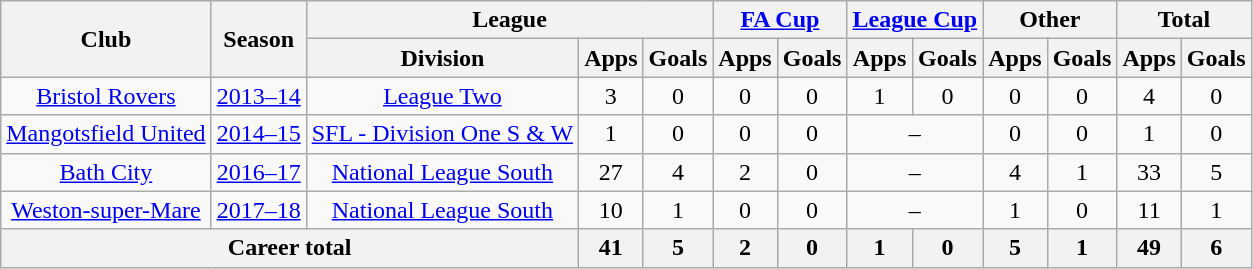<table class="wikitable" style="text-align: center">
<tr>
<th rowspan="2">Club</th>
<th rowspan="2">Season</th>
<th colspan="3">League</th>
<th colspan="2"><a href='#'>FA Cup</a></th>
<th colspan="2"><a href='#'>League Cup</a></th>
<th colspan="2">Other</th>
<th colspan="2">Total</th>
</tr>
<tr>
<th>Division</th>
<th>Apps</th>
<th>Goals</th>
<th>Apps</th>
<th>Goals</th>
<th>Apps</th>
<th>Goals</th>
<th>Apps</th>
<th>Goals</th>
<th>Apps</th>
<th>Goals</th>
</tr>
<tr>
<td><a href='#'>Bristol Rovers</a></td>
<td><a href='#'>2013–14</a></td>
<td><a href='#'>League Two</a></td>
<td>3</td>
<td>0</td>
<td>0</td>
<td>0</td>
<td>1</td>
<td>0</td>
<td>0</td>
<td>0</td>
<td>4</td>
<td>0</td>
</tr>
<tr>
<td><a href='#'>Mangotsfield United</a></td>
<td><a href='#'>2014–15</a></td>
<td><a href='#'>SFL - Division One S & W</a></td>
<td>1</td>
<td>0</td>
<td>0</td>
<td>0</td>
<td colspan="2">–</td>
<td>0</td>
<td>0</td>
<td>1</td>
<td>0</td>
</tr>
<tr>
<td><a href='#'>Bath City</a></td>
<td><a href='#'>2016–17</a></td>
<td><a href='#'>National League South</a></td>
<td>27</td>
<td>4</td>
<td>2</td>
<td>0</td>
<td colspan="2">–</td>
<td>4</td>
<td>1</td>
<td>33</td>
<td>5</td>
</tr>
<tr>
<td><a href='#'>Weston-super-Mare</a></td>
<td><a href='#'>2017–18</a></td>
<td><a href='#'>National League South</a></td>
<td>10</td>
<td>1</td>
<td>0</td>
<td>0</td>
<td colspan="2">–</td>
<td>1</td>
<td>0</td>
<td>11</td>
<td>1</td>
</tr>
<tr>
<th colspan="3">Career total</th>
<th>41</th>
<th>5</th>
<th>2</th>
<th>0</th>
<th>1</th>
<th>0</th>
<th>5</th>
<th>1</th>
<th>49</th>
<th>6</th>
</tr>
</table>
